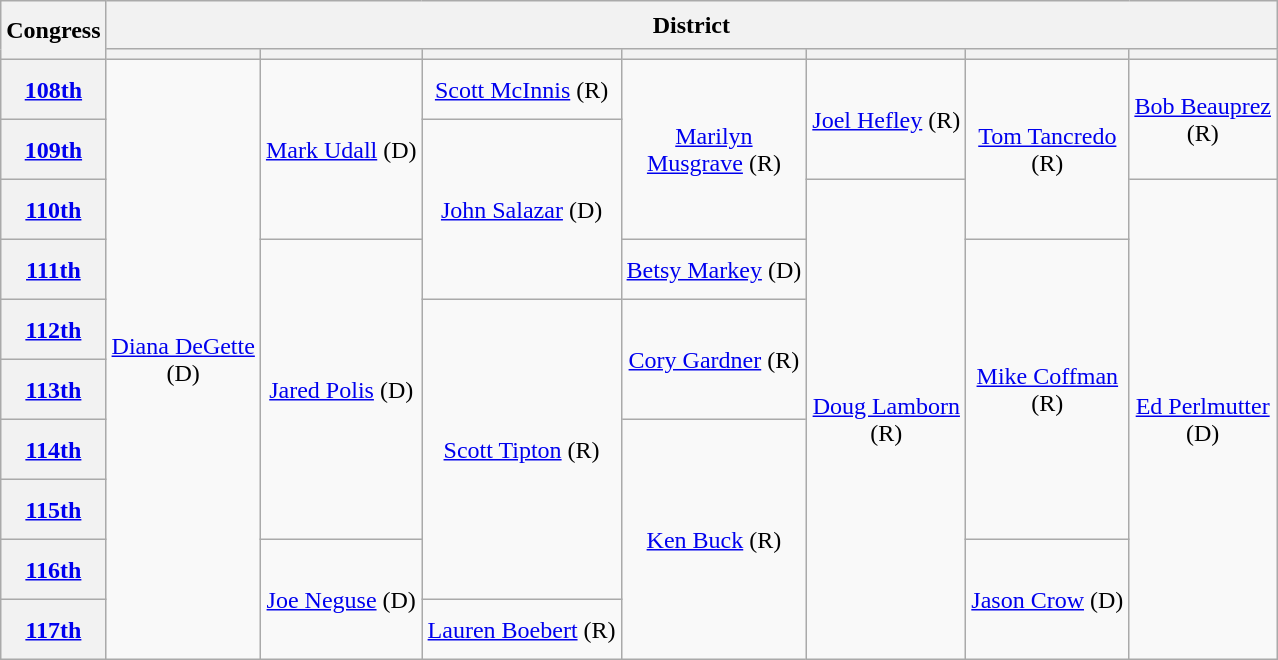<table class=wikitable style="text-align:center">
<tr style="height:2em">
<th scope="col" rowspan=2>Congress</th>
<th scope="colgroup" colspan=7>District</th>
</tr>
<tr>
<th scope="col"></th>
<th scope="col"></th>
<th scope="col"></th>
<th scope="col"></th>
<th scope="col"></th>
<th scope="col"></th>
<th scope="col"></th>
</tr>
<tr style="height:2.5em">
<th scope="row"><a href='#'>108th</a> </th>
<td rowspan=10 ><a href='#'>Diana DeGette</a><br>(D)</td>
<td rowspan=3 ><a href='#'>Mark Udall</a> (D)</td>
<td><a href='#'>Scott McInnis</a> (R)</td>
<td rowspan=3 ><a href='#'>Marilyn<br>Musgrave</a> (R)</td>
<td rowspan=2 ><a href='#'>Joel Hefley</a> (R)</td>
<td rowspan=3 ><a href='#'>Tom Tancredo</a><br>(R)</td>
<td rowspan=2 ><a href='#'>Bob Beauprez</a><br>(R)</td>
</tr>
<tr style="height:2.5em">
<th scope="row"><a href='#'>109th</a> </th>
<td rowspan=3 ><a href='#'>John Salazar</a> (D)</td>
</tr>
<tr style="height:2.5em">
<th scope="row"><a href='#'>110th</a> </th>
<td rowspan=8 ><a href='#'>Doug Lamborn</a><br>(R)</td>
<td rowspan=8 ><a href='#'>Ed Perlmutter</a><br>(D)</td>
</tr>
<tr style="height:2.5em">
<th scope="row"><a href='#'>111th</a> </th>
<td rowspan=5 ><a href='#'>Jared Polis</a> (D)</td>
<td><a href='#'>Betsy Markey</a> (D)</td>
<td rowspan=5 ><a href='#'>Mike Coffman</a><br>(R)</td>
</tr>
<tr style="height:2.5em">
<th scope="row"><a href='#'>112th</a> </th>
<td rowspan=5 ><a href='#'>Scott Tipton</a> (R)</td>
<td rowspan=2 ><a href='#'>Cory Gardner</a> (R)</td>
</tr>
<tr style="height:2.5em">
<th scope="row"><a href='#'>113th</a> </th>
</tr>
<tr style="height:2.5em">
<th scope="row"><a href='#'>114th</a> </th>
<td rowspan=4 ><a href='#'>Ken Buck</a> (R)</td>
</tr>
<tr style="height:2.5em">
<th scope="row"><a href='#'>115th</a> </th>
</tr>
<tr style="height:2.5em">
<th scope="row"><a href='#'>116th</a> </th>
<td rowspan=2 ><a href='#'>Joe Neguse</a> (D)</td>
<td rowspan=2 ><a href='#'>Jason Crow</a> (D)</td>
</tr>
<tr style="height:2.5em">
<th scope="row"><a href='#'>117th</a> </th>
<td><a href='#'>Lauren Boebert</a> (R)</td>
</tr>
</table>
